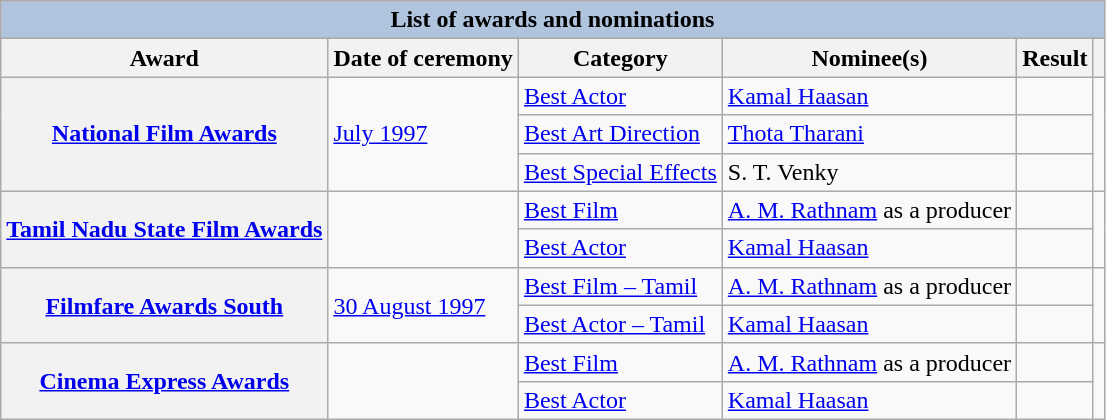<table class="wikitable sortable wiki table plainrowheaders unsortable">
<tr style="background:#ccc; vertical-align:bottom;">
<th colspan="6" style="background: LightSteelBlue;">List of awards and nominations</th>
</tr>
<tr>
<th scope="col">Award</th>
<th scope="col">Date of ceremony</th>
<th scope="col">Category</th>
<th scope="col">Nominee(s)</th>
<th scope="col">Result</th>
<th scope="col" class="unsortable"></th>
</tr>
<tr>
<th scope="row" rowspan="3"><a href='#'>National Film Awards</a></th>
<td rowspan="3"><a href='#'>July 1997</a></td>
<td><a href='#'>Best Actor</a></td>
<td><a href='#'>Kamal Haasan</a></td>
<td></td>
<td style="text-align:center;" rowspan="3"></td>
</tr>
<tr>
<td><a href='#'>Best Art Direction</a></td>
<td><a href='#'>Thota Tharani</a></td>
<td></td>
</tr>
<tr>
<td><a href='#'>Best Special Effects</a></td>
<td>S. T. Venky</td>
<td></td>
</tr>
<tr>
<th scope="row" rowspan="2"><a href='#'>Tamil Nadu State Film Awards</a></th>
<td rowspan="2"></td>
<td><a href='#'>Best Film </a></td>
<td><a href='#'>A. M. Rathnam</a> as a producer</td>
<td></td>
<td style="text-align:center;" rowspan="2"></td>
</tr>
<tr>
<td><a href='#'>Best Actor</a></td>
<td><a href='#'>Kamal Haasan</a></td>
<td></td>
</tr>
<tr>
<th scope="row" rowspan="2"><a href='#'>Filmfare Awards South</a></th>
<td rowspan="2"><a href='#'>30 August 1997</a></td>
<td><a href='#'>Best Film – Tamil</a></td>
<td><a href='#'>A. M. Rathnam</a> as a producer</td>
<td></td>
<td style="text-align:center;" rowspan="2"><br><br></td>
</tr>
<tr>
<td><a href='#'>Best Actor – Tamil</a></td>
<td><a href='#'>Kamal Haasan</a></td>
<td></td>
</tr>
<tr>
<th scope="row" rowspan="2"><a href='#'>Cinema Express Awards</a></th>
<td rowspan="2"></td>
<td><a href='#'>Best Film</a></td>
<td><a href='#'>A. M. Rathnam</a> as a producer</td>
<td></td>
<td style="text-align:center;" rowspan="2"></td>
</tr>
<tr>
<td><a href='#'>Best Actor</a></td>
<td><a href='#'>Kamal Haasan</a></td>
<td></td>
</tr>
</table>
